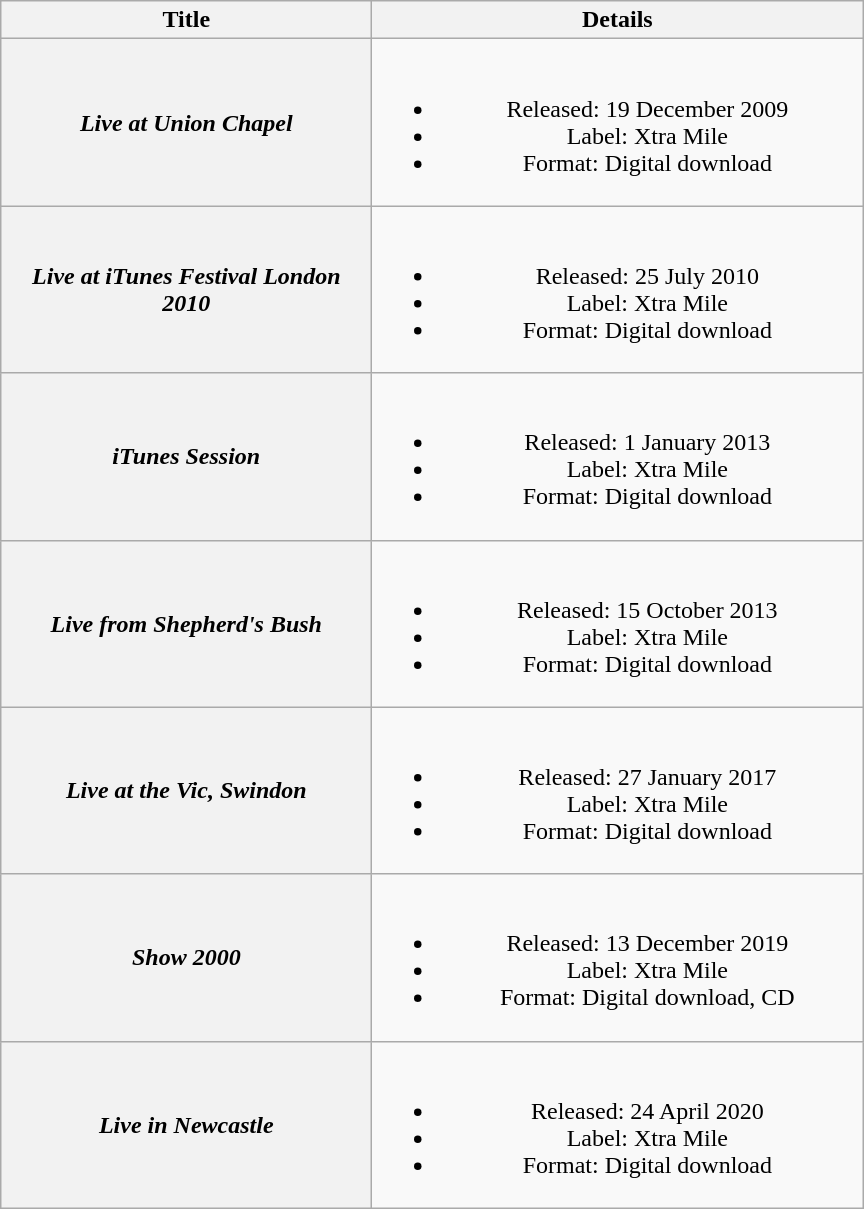<table class="wikitable plainrowheaders" style="text-align:center;">
<tr>
<th scope="col" style="width:15em;">Title</th>
<th scope="col" style="width:20em;">Details</th>
</tr>
<tr>
<th scope="row"><em>Live at Union Chapel</em></th>
<td><br><ul><li>Released: 19 December 2009</li><li>Label: Xtra Mile</li><li>Format: Digital download</li></ul></td>
</tr>
<tr>
<th scope="row"><em>Live at iTunes Festival London 2010</em></th>
<td><br><ul><li>Released: 25 July 2010</li><li>Label: Xtra Mile</li><li>Format: Digital download</li></ul></td>
</tr>
<tr>
<th scope="row"><em>iTunes Session</em></th>
<td><br><ul><li>Released: 1 January 2013</li><li>Label: Xtra Mile</li><li>Format: Digital download</li></ul></td>
</tr>
<tr>
<th scope="row"><em>Live from Shepherd's Bush</em></th>
<td><br><ul><li>Released: 15 October 2013</li><li>Label: Xtra Mile</li><li>Format: Digital download</li></ul></td>
</tr>
<tr>
<th scope="row"><em>Live at the Vic, Swindon</em></th>
<td><br><ul><li>Released: 27 January 2017</li><li>Label: Xtra Mile</li><li>Format: Digital download</li></ul></td>
</tr>
<tr>
<th scope="row"><em>Show 2000</em></th>
<td><br><ul><li>Released: 13 December 2019</li><li>Label: Xtra Mile</li><li>Format: Digital download, CD</li></ul></td>
</tr>
<tr>
<th scope="row"><em>Live in Newcastle</em></th>
<td><br><ul><li>Released: 24 April 2020</li><li>Label: Xtra Mile</li><li>Format: Digital download</li></ul></td>
</tr>
</table>
